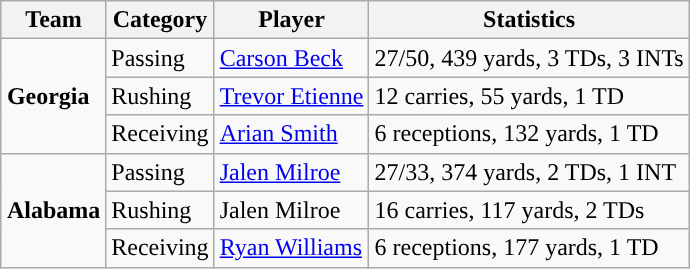<table class="wikitable" style="float: right;">
<tr>
<th>Team</th>
<th>Category</th>
<th>Player</th>
<th>Statistics</th>
</tr>
<tr>
<td rowspan=3><strong>Georgia</strong></td>
<td>Passing</td>
<td><a href='#'>Carson Beck</a></td>
<td>27/50, 439 yards, 3 TDs, 3 INTs</td>
</tr>
<tr>
<td>Rushing</td>
<td><a href='#'>Trevor Etienne</a></td>
<td>12 carries, 55 yards, 1 TD</td>
</tr>
<tr>
<td>Receiving</td>
<td><a href='#'>Arian Smith</a></td>
<td>6 receptions, 132 yards, 1 TD</td>
</tr>
<tr>
<td rowspan=3><strong>Alabama</strong></td>
<td>Passing</td>
<td><a href='#'>Jalen Milroe</a></td>
<td>27/33, 374 yards, 2 TDs, 1 INT</td>
</tr>
<tr>
<td>Rushing</td>
<td>Jalen Milroe</td>
<td>16 carries, 117 yards, 2 TDs</td>
</tr>
<tr>
<td>Receiving</td>
<td><a href='#'>Ryan Williams</a></td>
<td>6 receptions, 177 yards, 1 TD</td>
</tr>
</table>
